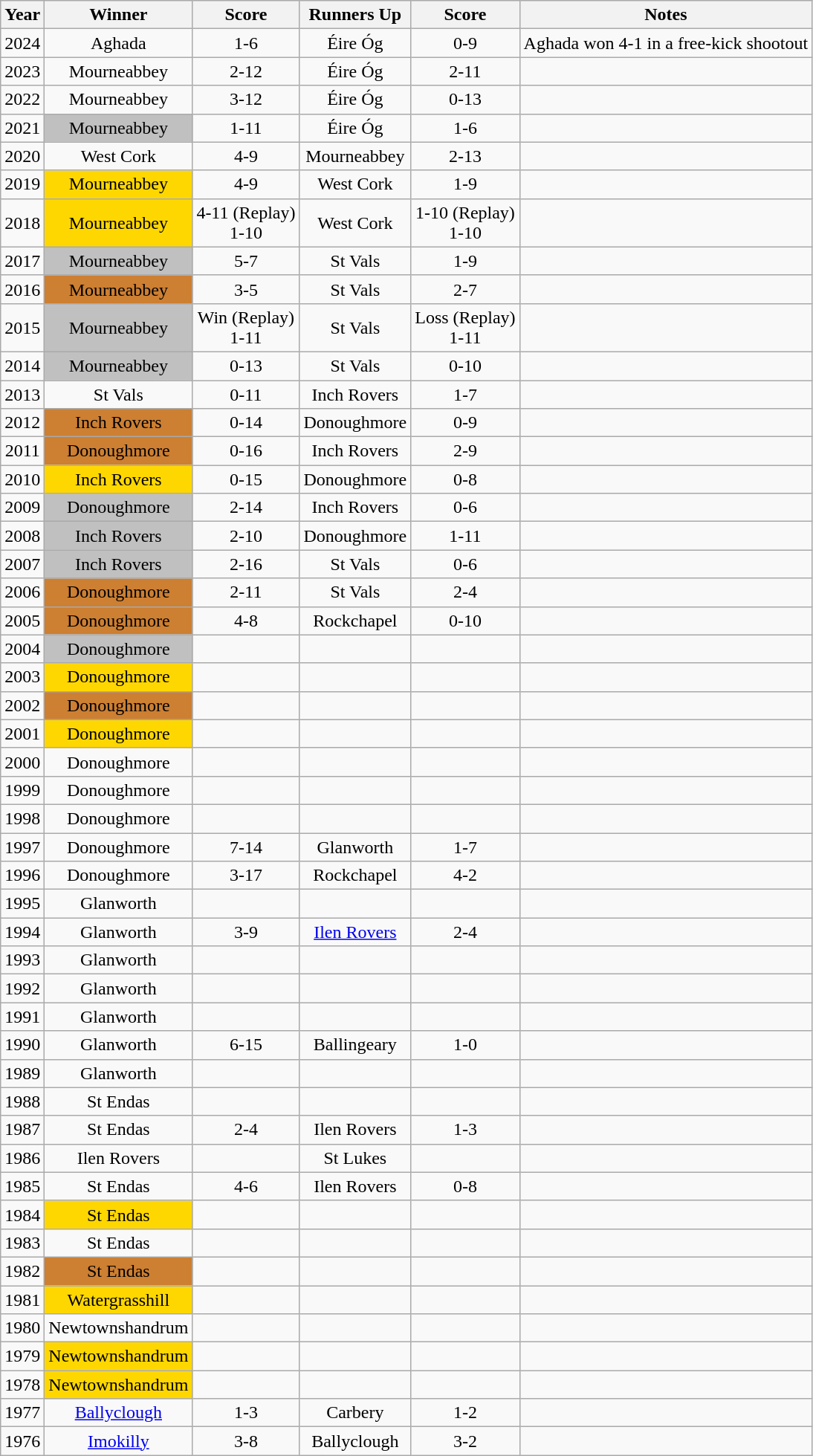<table class="wikitable sortable" style="text-align:center;">
<tr>
<th>Year</th>
<th>Winner</th>
<th>Score</th>
<th>Runners Up</th>
<th>Score</th>
<th>Notes</th>
</tr>
<tr>
<td>2024</td>
<td>Aghada</td>
<td>1-6</td>
<td>Éire Óg</td>
<td>0-9</td>
<td>Aghada won 4-1 in a free-kick shootout</td>
</tr>
<tr>
<td>2023</td>
<td>Mourneabbey</td>
<td>2-12</td>
<td>Éire Óg</td>
<td>2-11</td>
<td></td>
</tr>
<tr>
<td>2022</td>
<td>Mourneabbey</td>
<td>3-12</td>
<td>Éire Óg</td>
<td>0-13</td>
<td></td>
</tr>
<tr>
<td>2021</td>
<td style="background-color:#C0C0C0">Mourneabbey</td>
<td>1-11</td>
<td>Éire Óg</td>
<td>1-6</td>
<td></td>
</tr>
<tr>
<td>2020</td>
<td>West Cork</td>
<td>4-9</td>
<td>Mourneabbey</td>
<td>2-13</td>
<td></td>
</tr>
<tr>
<td>2019</td>
<td style="background-color:#FFD700">Mourneabbey</td>
<td>4-9</td>
<td>West Cork</td>
<td>1-9</td>
<td></td>
</tr>
<tr>
<td>2018</td>
<td style="background-color:#FFD700">Mourneabbey</td>
<td>4-11 (Replay)<br>1-10</td>
<td>West Cork</td>
<td>1-10 (Replay)<br>1-10</td>
<td></td>
</tr>
<tr>
<td>2017</td>
<td style="background-color:#C0C0C0">Mourneabbey</td>
<td>5-7</td>
<td>St Vals</td>
<td>1-9</td>
<td></td>
</tr>
<tr>
<td>2016</td>
<td style="background-color:#CD7F32">Mourneabbey</td>
<td>3-5</td>
<td>St Vals</td>
<td>2-7</td>
<td></td>
</tr>
<tr>
<td>2015</td>
<td style="background-color:#C0C0C0">Mourneabbey</td>
<td>Win (Replay)<br>1-11</td>
<td>St Vals</td>
<td>Loss (Replay)<br>1-11</td>
<td></td>
</tr>
<tr>
<td>2014</td>
<td style="background-color:#C0C0C0">Mourneabbey</td>
<td>0-13</td>
<td>St Vals</td>
<td>0-10</td>
<td></td>
</tr>
<tr>
<td>2013</td>
<td>St Vals</td>
<td>0-11</td>
<td>Inch Rovers</td>
<td>1-7</td>
<td></td>
</tr>
<tr>
<td>2012</td>
<td style="background-color:#CD7F32">Inch Rovers</td>
<td>0-14</td>
<td>Donoughmore</td>
<td>0-9</td>
<td></td>
</tr>
<tr>
<td>2011</td>
<td style="background-color:#CD7F32">Donoughmore</td>
<td>0-16</td>
<td>Inch Rovers</td>
<td>2-9</td>
<td></td>
</tr>
<tr>
<td>2010</td>
<td style="background-color:#FFD700">Inch Rovers</td>
<td>0-15</td>
<td>Donoughmore</td>
<td>0-8</td>
<td></td>
</tr>
<tr>
<td>2009</td>
<td style="background-color:#C0C0C0">Donoughmore</td>
<td>2-14</td>
<td>Inch Rovers</td>
<td>0-6</td>
<td></td>
</tr>
<tr>
<td>2008</td>
<td style="background-color:#C0C0C0">Inch Rovers</td>
<td>2-10</td>
<td>Donoughmore</td>
<td>1-11</td>
<td></td>
</tr>
<tr>
<td>2007</td>
<td style="background-color:#C0C0C0">Inch Rovers</td>
<td>2-16</td>
<td>St Vals</td>
<td>0-6</td>
<td></td>
</tr>
<tr>
<td>2006</td>
<td style="background-color:#CD7F32">Donoughmore</td>
<td>2-11</td>
<td>St Vals</td>
<td>2-4</td>
<td></td>
</tr>
<tr>
<td>2005</td>
<td style="background-color:#CD7F32">Donoughmore</td>
<td>4-8</td>
<td>Rockchapel</td>
<td>0-10</td>
<td></td>
</tr>
<tr>
<td>2004</td>
<td style="background-color:#C0C0C0">Donoughmore</td>
<td></td>
<td></td>
<td></td>
<td></td>
</tr>
<tr>
<td>2003</td>
<td style="background-color:#FFD700">Donoughmore</td>
<td></td>
<td></td>
<td></td>
<td></td>
</tr>
<tr>
<td>2002</td>
<td style="background-color:#CD7F32">Donoughmore</td>
<td></td>
<td></td>
<td></td>
<td></td>
</tr>
<tr>
<td>2001</td>
<td style="background-color:#FFD700">Donoughmore</td>
<td></td>
<td></td>
<td></td>
<td></td>
</tr>
<tr>
<td>2000</td>
<td>Donoughmore</td>
<td></td>
<td></td>
<td></td>
<td></td>
</tr>
<tr>
<td>1999</td>
<td>Donoughmore</td>
<td></td>
<td></td>
<td></td>
<td></td>
</tr>
<tr>
<td>1998</td>
<td>Donoughmore</td>
<td></td>
<td></td>
<td></td>
<td></td>
</tr>
<tr>
<td>1997</td>
<td>Donoughmore</td>
<td>7-14</td>
<td>Glanworth</td>
<td>1-7</td>
<td></td>
</tr>
<tr>
<td>1996</td>
<td>Donoughmore</td>
<td>3-17</td>
<td>Rockchapel</td>
<td>4-2</td>
<td></td>
</tr>
<tr>
<td>1995</td>
<td>Glanworth</td>
<td></td>
<td></td>
<td></td>
<td></td>
</tr>
<tr>
<td>1994</td>
<td>Glanworth</td>
<td>3-9</td>
<td><a href='#'>Ilen Rovers</a></td>
<td>2-4</td>
<td></td>
</tr>
<tr>
<td>1993</td>
<td>Glanworth</td>
<td></td>
<td></td>
<td></td>
<td></td>
</tr>
<tr>
<td>1992</td>
<td>Glanworth</td>
<td></td>
<td></td>
<td></td>
<td></td>
</tr>
<tr>
<td>1991</td>
<td>Glanworth</td>
<td></td>
<td></td>
<td></td>
<td></td>
</tr>
<tr>
<td>1990</td>
<td>Glanworth</td>
<td>6-15</td>
<td>Ballingeary</td>
<td>1-0</td>
<td></td>
</tr>
<tr>
<td>1989</td>
<td>Glanworth</td>
<td></td>
<td></td>
<td></td>
<td></td>
</tr>
<tr>
<td>1988</td>
<td>St Endas</td>
<td></td>
<td></td>
<td></td>
<td></td>
</tr>
<tr>
<td>1987</td>
<td>St Endas</td>
<td>2-4</td>
<td>Ilen Rovers</td>
<td>1-3</td>
<td></td>
</tr>
<tr>
<td>1986</td>
<td>Ilen Rovers</td>
<td></td>
<td>St Lukes</td>
<td></td>
<td></td>
</tr>
<tr>
<td>1985</td>
<td>St Endas</td>
<td>4-6</td>
<td>Ilen Rovers</td>
<td>0-8</td>
<td></td>
</tr>
<tr>
<td>1984</td>
<td style="background-color:#FFD700">St Endas</td>
<td></td>
<td></td>
<td></td>
<td></td>
</tr>
<tr>
<td>1983</td>
<td>St Endas</td>
<td></td>
<td></td>
<td></td>
<td></td>
</tr>
<tr>
<td>1982</td>
<td style="background-color:#CD7F32">St Endas</td>
<td></td>
<td></td>
<td></td>
<td></td>
</tr>
<tr>
<td>1981</td>
<td style="background-color:#FFD700">Watergrasshill</td>
<td></td>
<td></td>
<td></td>
<td></td>
</tr>
<tr>
<td>1980</td>
<td>Newtownshandrum</td>
<td></td>
<td></td>
<td></td>
<td></td>
</tr>
<tr>
<td>1979</td>
<td style="background-color:#FFD700">Newtownshandrum</td>
<td></td>
<td></td>
<td></td>
<td></td>
</tr>
<tr>
<td>1978</td>
<td style="background-color:#FFD700">Newtownshandrum</td>
<td></td>
<td></td>
<td></td>
<td></td>
</tr>
<tr>
<td>1977</td>
<td><a href='#'>Ballyclough</a></td>
<td>1-3</td>
<td>Carbery</td>
<td>1-2</td>
<td></td>
</tr>
<tr>
<td>1976</td>
<td><a href='#'>Imokilly</a></td>
<td>3-8</td>
<td>Ballyclough</td>
<td>3-2</td>
<td></td>
</tr>
</table>
